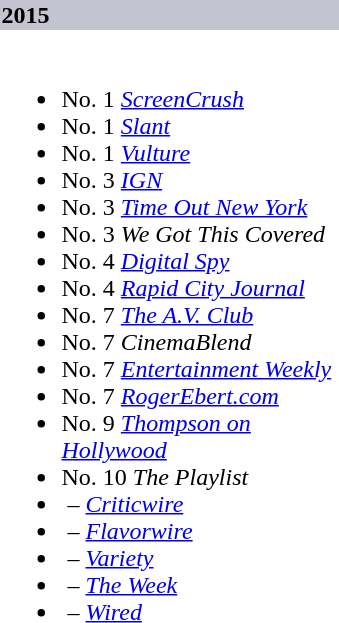<table class="collapsible collapsed">
<tr>
<th style="width:14em; background:#C4C3D0; text-align:left">2015</th>
</tr>
<tr>
<td colspan=><br><ul><li>No. 1 <em><a href='#'>ScreenCrush</a></em></li><li>No. 1 <em><a href='#'>Slant</a></em></li><li>No. 1 <em><a href='#'>Vulture</a></em></li><li>No. 3 <em><a href='#'>IGN</a></em></li><li>No. 3 <em><a href='#'>Time Out New York</a></em></li><li>No. 3 <em>We Got This Covered</em></li><li>No. 4 <em><a href='#'>Digital Spy</a></em></li><li>No. 4 <em><a href='#'>Rapid City Journal</a></em></li><li>No. 7 <em><a href='#'>The A.V. Club</a></em></li><li>No. 7 <em>CinemaBlend</em></li><li>No. 7 <em><a href='#'>Entertainment Weekly</a></em></li><li>No. 7 <em><a href='#'>RogerEbert.com</a></em></li><li>No. 9 <em><a href='#'>Thompson on Hollywood</a></em></li><li>No. 10 <em>The Playlist</em></li><li> – <em><a href='#'>Criticwire</a></em></li><li> – <em><a href='#'>Flavorwire</a></em></li><li> – <em><a href='#'>Variety</a></em></li><li> – <em><a href='#'>The Week</a></em></li><li> – <em><a href='#'>Wired</a></em></li></ul></td>
</tr>
</table>
